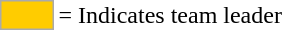<table>
<tr>
<td style="background-color:#FFCC00; border:1px solid #aaaaaa; width:2em;"></td>
<td>= Indicates team leader</td>
</tr>
</table>
